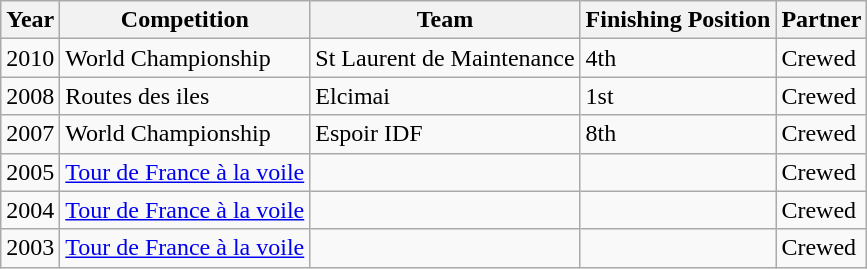<table class="wikitable">
<tr>
<th>Year</th>
<th>Competition</th>
<th>Team</th>
<th>Finishing Position</th>
<th>Partner</th>
</tr>
<tr>
<td>2010</td>
<td>World Championship</td>
<td>St Laurent de Maintenance</td>
<td>4th</td>
<td>Crewed</td>
</tr>
<tr>
<td>2008</td>
<td>Routes des iles</td>
<td>Elcimai</td>
<td>1st</td>
<td>Crewed</td>
</tr>
<tr>
<td>2007</td>
<td>World Championship</td>
<td>Espoir IDF</td>
<td>8th</td>
<td>Crewed</td>
</tr>
<tr>
<td>2005</td>
<td><a href='#'>Tour de France à la voile</a></td>
<td></td>
<td></td>
<td>Crewed</td>
</tr>
<tr>
<td>2004</td>
<td><a href='#'>Tour de France à la voile</a></td>
<td></td>
<td></td>
<td>Crewed</td>
</tr>
<tr>
<td>2003</td>
<td><a href='#'>Tour de France à la voile</a></td>
<td></td>
<td></td>
<td>Crewed</td>
</tr>
</table>
